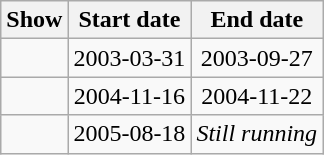<table class="wikitable" style="text-align:center" cellpadding="2">
<tr>
<th>Show</th>
<th>Start date</th>
<th>End date</th>
</tr>
<tr>
<td></td>
<td>2003-03-31</td>
<td>2003-09-27</td>
</tr>
<tr>
<td></td>
<td>2004-11-16</td>
<td>2004-11-22</td>
</tr>
<tr>
<td></td>
<td>2005-08-18</td>
<td><em>Still running</em></td>
</tr>
</table>
